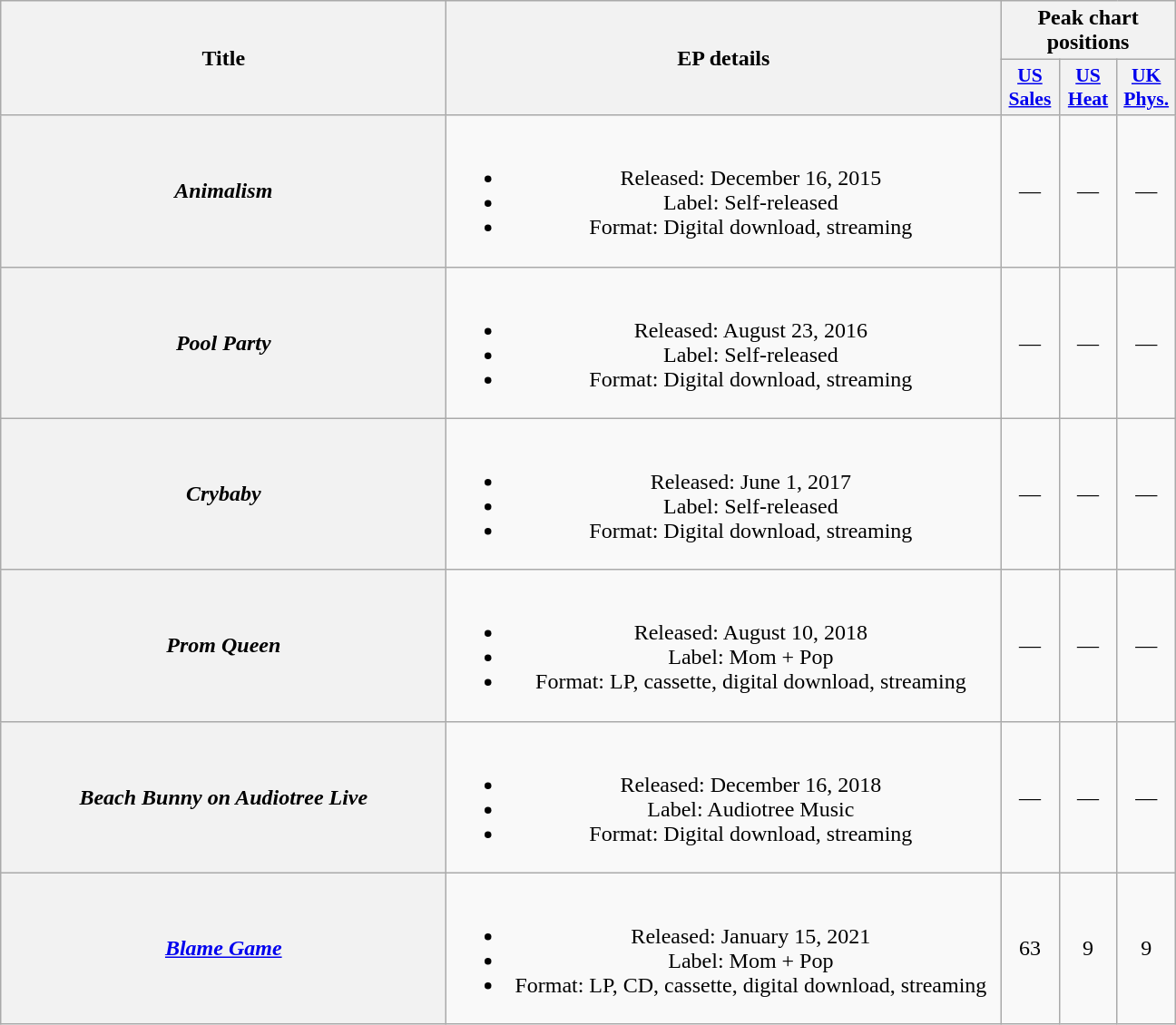<table class="wikitable plainrowheaders" style="text-align:center;">
<tr>
<th rowspan="2" style="width:20em;">Title</th>
<th rowspan="2" style="width:25em;">EP details</th>
<th colspan="3" style="width:5em;">Peak chart positions</th>
</tr>
<tr>
<th scope="col" style="width:2.5em;font-size:90%;"><a href='#'>US<br>Sales</a><br></th>
<th scope="col" style="width:2.5em;font-size:90%;"><a href='#'>US<br>Heat</a><br></th>
<th scope="col" style="width:2.5em;font-size:90%;"><a href='#'>UK<br>Phys.</a><br></th>
</tr>
<tr>
<th scope="row"><em>Animalism</em></th>
<td><br><ul><li>Released: December 16, 2015</li><li>Label: Self-released</li><li>Format: Digital download, streaming</li></ul></td>
<td>―</td>
<td>―</td>
<td>―</td>
</tr>
<tr>
<th scope="row"><em>Pool Party</em></th>
<td><br><ul><li>Released: August 23, 2016</li><li>Label: Self-released</li><li>Format: Digital download, streaming</li></ul></td>
<td>―</td>
<td>―</td>
<td>―</td>
</tr>
<tr>
<th scope="row"><em>Crybaby</em></th>
<td><br><ul><li>Released: June 1, 2017</li><li>Label: Self-released</li><li>Format: Digital download, streaming</li></ul></td>
<td>―</td>
<td>―</td>
<td>―</td>
</tr>
<tr>
<th scope="row"><em>Prom Queen</em></th>
<td><br><ul><li>Released: August 10, 2018</li><li>Label: Mom + Pop</li><li>Format: LP, cassette, digital download, streaming</li></ul></td>
<td>―</td>
<td>―</td>
<td>―</td>
</tr>
<tr>
<th scope="row"><em>Beach Bunny on Audiotree Live</em></th>
<td><br><ul><li>Released: December 16, 2018</li><li>Label: Audiotree Music</li><li>Format: Digital download, streaming</li></ul></td>
<td>―</td>
<td>―</td>
<td>―</td>
</tr>
<tr>
<th scope="row"><em><a href='#'>Blame Game</a></em></th>
<td><br><ul><li>Released: January 15, 2021</li><li>Label: Mom + Pop</li><li>Format: LP, CD, cassette, digital download, streaming</li></ul></td>
<td>63</td>
<td>9</td>
<td>9</td>
</tr>
</table>
